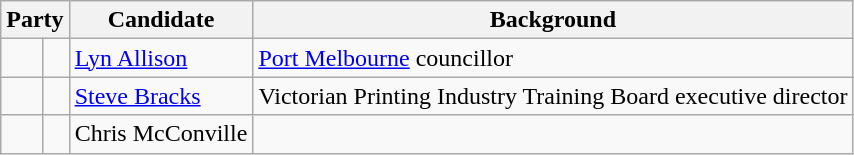<table class="wikitable">
<tr>
<th colspan="2">Party</th>
<th>Candidate</th>
<th>Background</th>
</tr>
<tr>
<td> </td>
<td></td>
<td><a href='#'>Lyn Allison</a></td>
<td><a href='#'>Port Melbourne</a> councillor</td>
</tr>
<tr>
<td> </td>
<td></td>
<td><a href='#'>Steve Bracks</a></td>
<td>Victorian Printing Industry Training Board executive director</td>
</tr>
<tr>
<td> </td>
<td></td>
<td>Chris McConville</td>
<td></td>
</tr>
</table>
